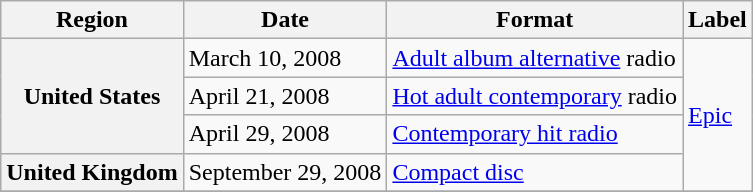<table class="wikitable plainrowheaders">
<tr>
<th>Region</th>
<th>Date</th>
<th>Format</th>
<th>Label</th>
</tr>
<tr>
<th scope="row" rowspan="3">United States</th>
<td>March 10, 2008</td>
<td><a href='#'>Adult album alternative</a> radio</td>
<td rowspan="4"><a href='#'>Epic</a></td>
</tr>
<tr>
<td>April 21, 2008</td>
<td><a href='#'>Hot adult contemporary</a> radio</td>
</tr>
<tr>
<td>April 29, 2008</td>
<td><a href='#'>Contemporary hit radio</a></td>
</tr>
<tr>
<th scope="row">United Kingdom</th>
<td>September 29, 2008</td>
<td><a href='#'>Compact disc</a></td>
</tr>
<tr>
</tr>
</table>
